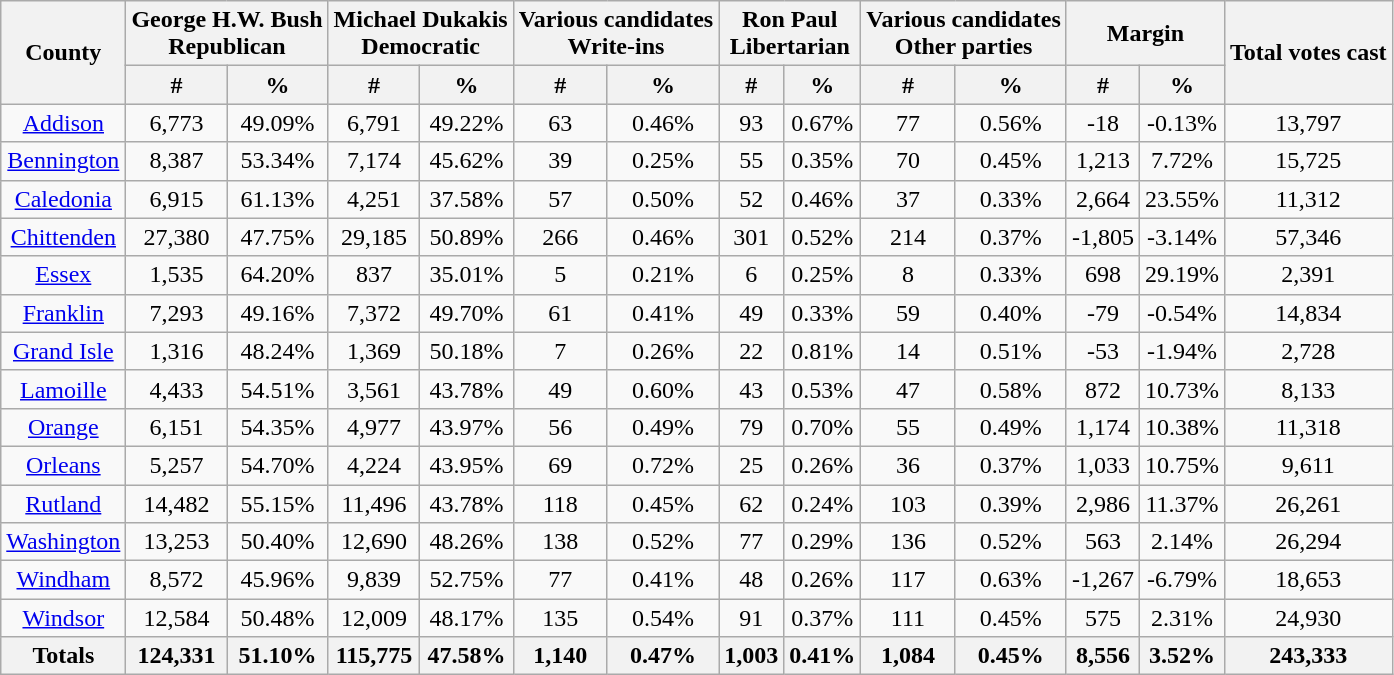<table class="wikitable sortable">
<tr>
<th rowspan="2">County</th>
<th colspan="2">George H.W. Bush<br>Republican</th>
<th colspan="2">Michael Dukakis<br>Democratic</th>
<th colspan="2">Various candidates<br>Write-ins</th>
<th colspan="2">Ron Paul<br>Libertarian</th>
<th colspan="2">Various candidates<br>Other parties</th>
<th colspan="2">Margin</th>
<th rowspan="2">Total votes cast</th>
</tr>
<tr bgcolor="lightgrey">
<th data-sort-type="number">#</th>
<th data-sort-type="number">%</th>
<th data-sort-type="number">#</th>
<th data-sort-type="number">%</th>
<th data-sort-type="number">#</th>
<th data-sort-type="number">%</th>
<th data-sort-type="number">#</th>
<th data-sort-type="number">%</th>
<th data-sort-type="number">#</th>
<th data-sort-type="number">%</th>
<th data-sort-type="number">#</th>
<th data-sort-type="number">%</th>
</tr>
<tr style="text-align:center;">
<td><a href='#'>Addison</a></td>
<td>6,773</td>
<td>49.09%</td>
<td>6,791</td>
<td>49.22%</td>
<td>63</td>
<td>0.46%</td>
<td>93</td>
<td>0.67%</td>
<td>77</td>
<td>0.56%</td>
<td>-18</td>
<td>-0.13%</td>
<td>13,797</td>
</tr>
<tr style="text-align:center;">
<td><a href='#'>Bennington</a></td>
<td>8,387</td>
<td>53.34%</td>
<td>7,174</td>
<td>45.62%</td>
<td>39</td>
<td>0.25%</td>
<td>55</td>
<td>0.35%</td>
<td>70</td>
<td>0.45%</td>
<td>1,213</td>
<td>7.72%</td>
<td>15,725</td>
</tr>
<tr style="text-align:center;">
<td><a href='#'>Caledonia</a></td>
<td>6,915</td>
<td>61.13%</td>
<td>4,251</td>
<td>37.58%</td>
<td>57</td>
<td>0.50%</td>
<td>52</td>
<td>0.46%</td>
<td>37</td>
<td>0.33%</td>
<td>2,664</td>
<td>23.55%</td>
<td>11,312</td>
</tr>
<tr style="text-align:center;">
<td><a href='#'>Chittenden</a></td>
<td>27,380</td>
<td>47.75%</td>
<td>29,185</td>
<td>50.89%</td>
<td>266</td>
<td>0.46%</td>
<td>301</td>
<td>0.52%</td>
<td>214</td>
<td>0.37%</td>
<td>-1,805</td>
<td>-3.14%</td>
<td>57,346</td>
</tr>
<tr style="text-align:center;">
<td><a href='#'>Essex</a></td>
<td>1,535</td>
<td>64.20%</td>
<td>837</td>
<td>35.01%</td>
<td>5</td>
<td>0.21%</td>
<td>6</td>
<td>0.25%</td>
<td>8</td>
<td>0.33%</td>
<td>698</td>
<td>29.19%</td>
<td>2,391</td>
</tr>
<tr style="text-align:center;">
<td><a href='#'>Franklin</a></td>
<td>7,293</td>
<td>49.16%</td>
<td>7,372</td>
<td>49.70%</td>
<td>61</td>
<td>0.41%</td>
<td>49</td>
<td>0.33%</td>
<td>59</td>
<td>0.40%</td>
<td>-79</td>
<td>-0.54%</td>
<td>14,834</td>
</tr>
<tr style="text-align:center;">
<td><a href='#'>Grand Isle</a></td>
<td>1,316</td>
<td>48.24%</td>
<td>1,369</td>
<td>50.18%</td>
<td>7</td>
<td>0.26%</td>
<td>22</td>
<td>0.81%</td>
<td>14</td>
<td>0.51%</td>
<td>-53</td>
<td>-1.94%</td>
<td>2,728</td>
</tr>
<tr style="text-align:center;">
<td><a href='#'>Lamoille</a></td>
<td>4,433</td>
<td>54.51%</td>
<td>3,561</td>
<td>43.78%</td>
<td>49</td>
<td>0.60%</td>
<td>43</td>
<td>0.53%</td>
<td>47</td>
<td>0.58%</td>
<td>872</td>
<td>10.73%</td>
<td>8,133</td>
</tr>
<tr style="text-align:center;">
<td><a href='#'>Orange</a></td>
<td>6,151</td>
<td>54.35%</td>
<td>4,977</td>
<td>43.97%</td>
<td>56</td>
<td>0.49%</td>
<td>79</td>
<td>0.70%</td>
<td>55</td>
<td>0.49%</td>
<td>1,174</td>
<td>10.38%</td>
<td>11,318</td>
</tr>
<tr style="text-align:center;">
<td><a href='#'>Orleans</a></td>
<td>5,257</td>
<td>54.70%</td>
<td>4,224</td>
<td>43.95%</td>
<td>69</td>
<td>0.72%</td>
<td>25</td>
<td>0.26%</td>
<td>36</td>
<td>0.37%</td>
<td>1,033</td>
<td>10.75%</td>
<td>9,611</td>
</tr>
<tr style="text-align:center;">
<td><a href='#'>Rutland</a></td>
<td>14,482</td>
<td>55.15%</td>
<td>11,496</td>
<td>43.78%</td>
<td>118</td>
<td>0.45%</td>
<td>62</td>
<td>0.24%</td>
<td>103</td>
<td>0.39%</td>
<td>2,986</td>
<td>11.37%</td>
<td>26,261</td>
</tr>
<tr style="text-align:center;">
<td><a href='#'>Washington</a></td>
<td>13,253</td>
<td>50.40%</td>
<td>12,690</td>
<td>48.26%</td>
<td>138</td>
<td>0.52%</td>
<td>77</td>
<td>0.29%</td>
<td>136</td>
<td>0.52%</td>
<td>563</td>
<td>2.14%</td>
<td>26,294</td>
</tr>
<tr style="text-align:center;">
<td><a href='#'>Windham</a></td>
<td>8,572</td>
<td>45.96%</td>
<td>9,839</td>
<td>52.75%</td>
<td>77</td>
<td>0.41%</td>
<td>48</td>
<td>0.26%</td>
<td>117</td>
<td>0.63%</td>
<td>-1,267</td>
<td>-6.79%</td>
<td>18,653</td>
</tr>
<tr style="text-align:center;">
<td><a href='#'>Windsor</a></td>
<td>12,584</td>
<td>50.48%</td>
<td>12,009</td>
<td>48.17%</td>
<td>135</td>
<td>0.54%</td>
<td>91</td>
<td>0.37%</td>
<td>111</td>
<td>0.45%</td>
<td>575</td>
<td>2.31%</td>
<td>24,930</td>
</tr>
<tr>
<th>Totals</th>
<th>124,331</th>
<th>51.10%</th>
<th>115,775</th>
<th>47.58%</th>
<th>1,140</th>
<th>0.47%</th>
<th>1,003</th>
<th>0.41%</th>
<th>1,084</th>
<th>0.45%</th>
<th>8,556</th>
<th>3.52%</th>
<th>243,333</th>
</tr>
</table>
